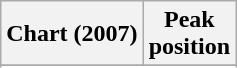<table class="wikitable sortable plainrowheaders" style="text-align:center">
<tr>
<th scope="col">Chart (2007)</th>
<th scope="col">Peak<br> position</th>
</tr>
<tr>
</tr>
<tr>
</tr>
</table>
